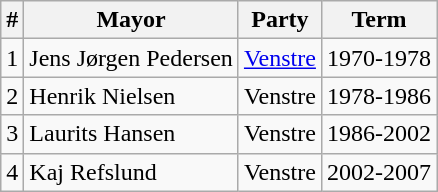<table class="wikitable">
<tr>
<th>#</th>
<th>Mayor</th>
<th>Party</th>
<th>Term</th>
</tr>
<tr>
<td>1</td>
<td>Jens Jørgen Pedersen</td>
<td> <a href='#'>Venstre</a></td>
<td>1970-1978</td>
</tr>
<tr>
<td>2</td>
<td>Henrik Nielsen</td>
<td> Venstre</td>
<td>1978-1986</td>
</tr>
<tr>
<td>3</td>
<td>Laurits Hansen</td>
<td> Venstre</td>
<td>1986-2002</td>
</tr>
<tr>
<td>4</td>
<td>Kaj Refslund</td>
<td> Venstre</td>
<td>2002-2007</td>
</tr>
</table>
